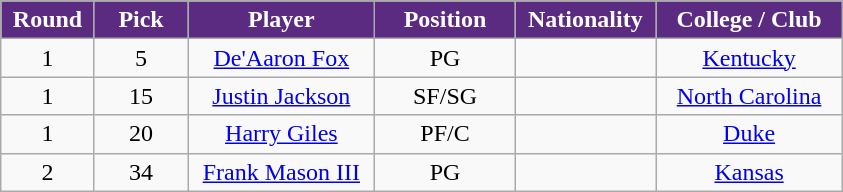<table class="wikitable sortable sortable">
<tr>
<th style="background:#5b2b82; color:white" width="10%">Round</th>
<th style="background:#5b2b82; color:white"  width="10%">Pick</th>
<th style="background:#5b2b82; color:white"  width="20%">Player</th>
<th style="background:#5b2b82; color:white" width="15%">Position</th>
<th style="background:#5b2b82; color:white" width="15%">Nationality</th>
<th style="background:#5b2b82; color:white" width="20%">College / Club</th>
</tr>
<tr style="text-align: center">
<td>1</td>
<td>5</td>
<td><a href='#'>De'Aaron Fox</a></td>
<td>PG</td>
<td></td>
<td><a href='#'>Kentucky</a></td>
</tr>
<tr style="text-align: center">
<td>1</td>
<td>15</td>
<td><a href='#'>Justin Jackson</a></td>
<td>SF/SG</td>
<td></td>
<td><a href='#'>North Carolina</a></td>
</tr>
<tr style="text-align: center">
<td>1</td>
<td>20</td>
<td><a href='#'>Harry Giles</a></td>
<td>PF/C</td>
<td></td>
<td><a href='#'>Duke</a></td>
</tr>
<tr style="text-align: center">
<td>2</td>
<td>34</td>
<td><a href='#'>Frank Mason III</a></td>
<td>PG</td>
<td></td>
<td><a href='#'>Kansas</a></td>
</tr>
</table>
